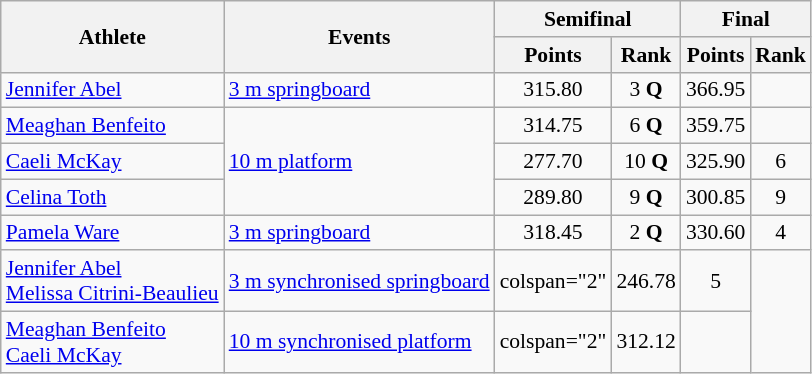<table class=wikitable style="font-size:90%">
<tr>
<th rowspan="2">Athlete</th>
<th rowspan="2">Events</th>
<th colspan="2">Semifinal</th>
<th colspan="2">Final</th>
</tr>
<tr>
<th>Points</th>
<th>Rank</th>
<th>Points</th>
<th>Rank</th>
</tr>
<tr align=center>
<td align=left><a href='#'>Jennifer Abel</a></td>
<td align=left><a href='#'>3 m springboard</a></td>
<td>315.80</td>
<td>3 <strong>Q</strong></td>
<td>366.95</td>
<td></td>
</tr>
<tr align=center>
<td align=left><a href='#'>Meaghan Benfeito</a></td>
<td align=left rowspan=3><a href='#'>10 m platform</a></td>
<td>314.75</td>
<td>6 <strong>Q</strong></td>
<td>359.75</td>
<td></td>
</tr>
<tr align=center>
<td align=left><a href='#'>Caeli McKay</a></td>
<td>277.70</td>
<td>10 <strong>Q</strong></td>
<td>325.90</td>
<td>6</td>
</tr>
<tr align=center>
<td align=left><a href='#'>Celina Toth</a></td>
<td>289.80</td>
<td>9 <strong>Q</strong></td>
<td>300.85</td>
<td>9</td>
</tr>
<tr align=center>
<td align=left><a href='#'>Pamela Ware</a></td>
<td align=left><a href='#'>3 m springboard</a></td>
<td>318.45</td>
<td>2 <strong>Q</strong></td>
<td>330.60</td>
<td>4</td>
</tr>
<tr align=center>
<td align=left><a href='#'>Jennifer Abel</a><br><a href='#'>Melissa Citrini-Beaulieu</a></td>
<td align=left><a href='#'>3 m synchronised springboard</a></td>
<td>colspan="2" </td>
<td>246.78</td>
<td>5</td>
</tr>
<tr align=center>
<td align=left><a href='#'>Meaghan Benfeito</a><br><a href='#'>Caeli McKay</a></td>
<td align=left><a href='#'>10 m synchronised platform</a></td>
<td>colspan="2" </td>
<td>312.12</td>
<td></td>
</tr>
</table>
